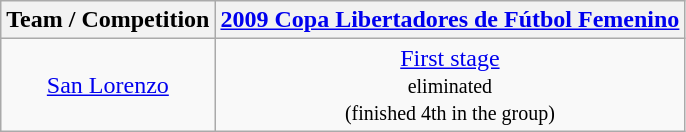<table class="wikitable">
<tr>
<th>Team / Competition</th>
<th><a href='#'>2009 Copa Libertadores de Fútbol Femenino</a></th>
</tr>
<tr align="center">
<td><a href='#'>San Lorenzo</a></td>
<td><a href='#'>First stage</a><br> <small>eliminated <br> (finished 4th in the group)</small></td>
</tr>
</table>
